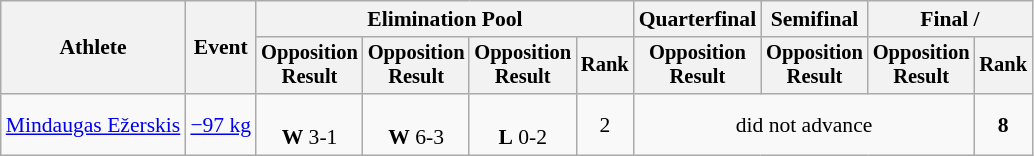<table class="wikitable" style="font-size:90%">
<tr>
<th rowspan="2">Athlete</th>
<th rowspan="2">Event</th>
<th colspan=4>Elimination Pool</th>
<th>Quarterfinal</th>
<th>Semifinal</th>
<th colspan=2>Final / </th>
</tr>
<tr style="font-size: 95%">
<th>Opposition<br>Result</th>
<th>Opposition<br>Result</th>
<th>Opposition<br>Result</th>
<th>Rank</th>
<th>Opposition<br>Result</th>
<th>Opposition<br>Result</th>
<th>Opposition<br>Result</th>
<th>Rank</th>
</tr>
<tr align=center>
<td align=left><a href='#'>Mindaugas Ežerskis</a></td>
<td align=left><a href='#'>−97 kg</a></td>
<td><br><strong>W</strong> 3-1</td>
<td><br><strong>W</strong> 6-3</td>
<td><br><strong>L</strong> 0-2</td>
<td>2</td>
<td colspan=3>did not advance</td>
<td><strong>8</strong></td>
</tr>
</table>
